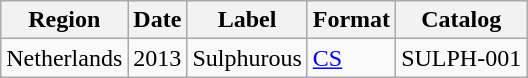<table class="wikitable">
<tr>
<th>Region</th>
<th>Date</th>
<th>Label</th>
<th>Format</th>
<th>Catalog</th>
</tr>
<tr>
<td>Netherlands</td>
<td>2013</td>
<td>Sulphurous</td>
<td><a href='#'>CS</a></td>
<td>SULPH-001</td>
</tr>
</table>
